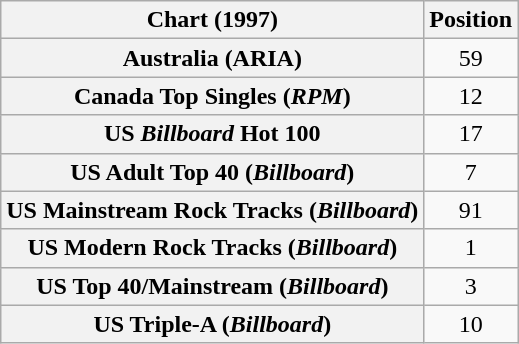<table class="wikitable sortable plainrowheaders" style="text-align:center">
<tr>
<th>Chart (1997)</th>
<th>Position</th>
</tr>
<tr>
<th scope="row">Australia (ARIA)</th>
<td>59</td>
</tr>
<tr>
<th scope="row">Canada Top Singles (<em>RPM</em>)</th>
<td>12</td>
</tr>
<tr>
<th scope="row">US <em>Billboard</em> Hot 100</th>
<td>17</td>
</tr>
<tr>
<th scope="row">US Adult Top 40 (<em>Billboard</em>)</th>
<td>7</td>
</tr>
<tr>
<th scope="row">US Mainstream Rock Tracks (<em>Billboard</em>)</th>
<td>91</td>
</tr>
<tr>
<th scope="row">US Modern Rock Tracks (<em>Billboard</em>)</th>
<td>1</td>
</tr>
<tr>
<th scope="row">US Top 40/Mainstream (<em>Billboard</em>)</th>
<td>3</td>
</tr>
<tr>
<th scope="row">US Triple-A (<em>Billboard</em>)</th>
<td>10</td>
</tr>
</table>
